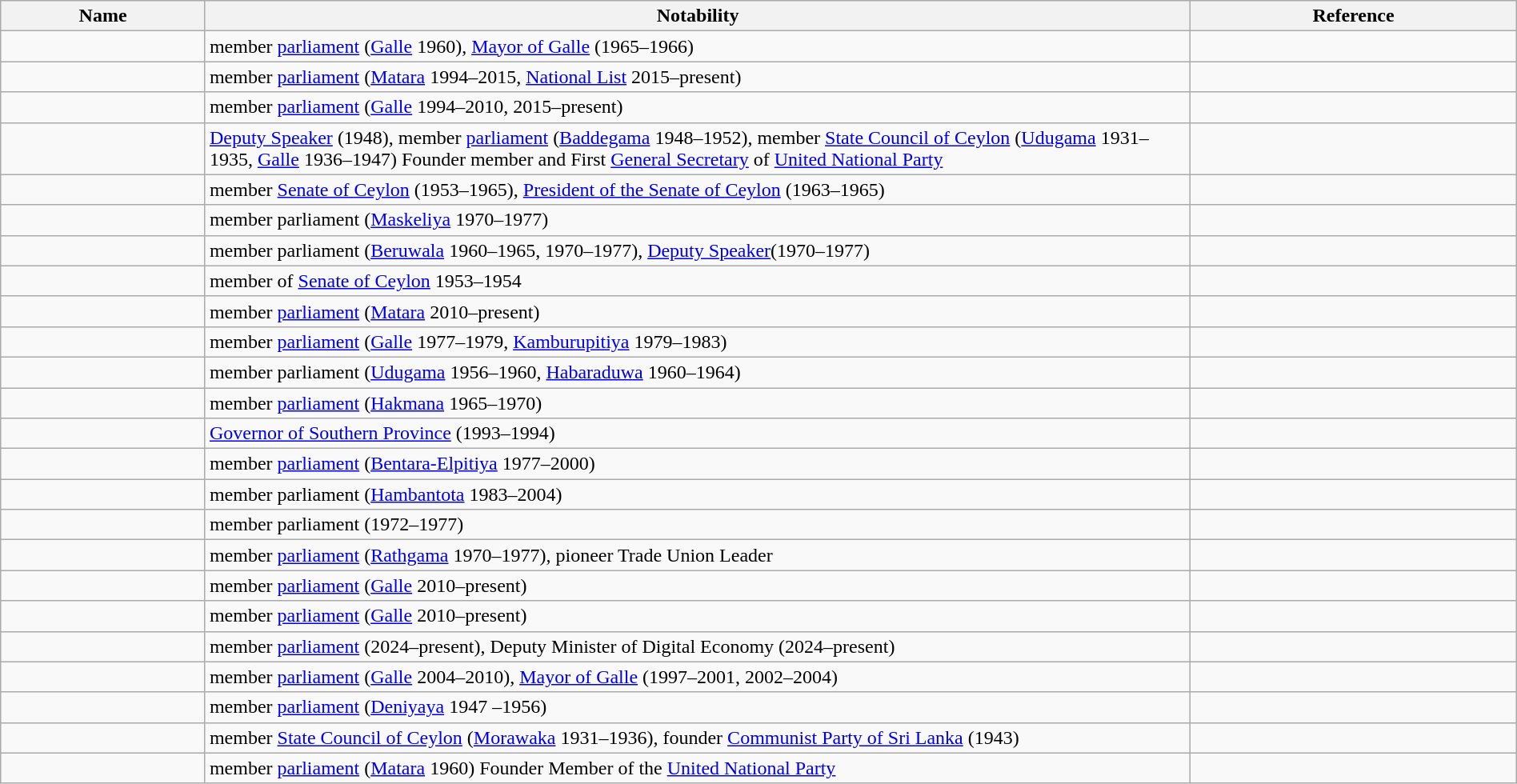<table class="wikitable sortable" style="width:100%">
<tr>
<th style="width:*;">Name</th>
<th style="width:65%;" class="unsortable">Notability</th>
<th style="width:*;" class="unsortable">Reference</th>
</tr>
<tr>
<td></td>
<td>member <a href='#'>parliament</a> (<a href='#'>Galle</a> 1960), <a href='#'>Mayor of Galle</a> (1965–1966)</td>
<td style="text-align:center;"></td>
</tr>
<tr>
<td></td>
<td>member <a href='#'>parliament</a> (<a href='#'>Matara</a> 1994–2015, <a href='#'>National List</a> 2015–present)</td>
<td style="text-align:center;"></td>
</tr>
<tr>
<td></td>
<td>member <a href='#'>parliament</a> (<a href='#'>Galle</a> 1994–2010, 2015–present)</td>
<td style="text-align:center;"></td>
</tr>
<tr>
<td></td>
<td><a href='#'>Deputy Speaker</a> (1948), member <a href='#'>parliament</a> (<a href='#'>Baddegama</a> 1948–1952), member <a href='#'>State Council of Ceylon</a> (<a href='#'>Udugama</a> 1931–1935, <a href='#'>Galle</a> 1936–1947) Founder member and First <a href='#'>General Secretary</a> of <a href='#'>United National Party</a></td>
<td style="text-align:center;"></td>
</tr>
<tr>
<td></td>
<td>member <a href='#'>Senate of Ceylon</a> (1953–1965), <a href='#'>President of the Senate of Ceylon</a> (1963–1965)</td>
<td style="text-align:center;"></td>
</tr>
<tr>
<td></td>
<td>member parliament (<a href='#'>Maskeliya</a> 1970–1977)</td>
<td style="text-align:center;"></td>
</tr>
<tr>
<td></td>
<td>member parliament (<a href='#'>Beruwala</a> 1960–1965, 1970–1977), <a href='#'>Deputy Speaker</a>(1970–1977)</td>
<td style="text-align:center;"></td>
</tr>
<tr>
<td></td>
<td>member of <a href='#'>Senate of Ceylon</a> 1953–1954</td>
<td style="text-align:center;"></td>
</tr>
<tr>
<td></td>
<td>member <a href='#'>parliament</a> (<a href='#'>Matara</a> 2010–present)</td>
<td style="text-align:center;"></td>
</tr>
<tr>
<td></td>
<td>member <a href='#'>parliament</a> (<a href='#'>Galle</a> 1977–1979, <a href='#'>Kamburupitiya</a> 1979–1983)</td>
<td style="text-align:center;"></td>
</tr>
<tr>
<td></td>
<td>member parliament (<a href='#'>Udugama</a> 1956–1960, <a href='#'>Habaraduwa</a> 1960–1964)</td>
<td style="text-align:center;"></td>
</tr>
<tr>
<td></td>
<td>member <a href='#'>parliament</a> (<a href='#'>Hakmana</a> 1965–1970)</td>
<td style="text-align:center;"></td>
</tr>
<tr>
<td></td>
<td><a href='#'>Governor of Southern Province</a> (1993–1994)</td>
<td style="text-align:center;"></td>
</tr>
<tr>
<td></td>
<td>member <a href='#'>parliament</a> (<a href='#'>Bentara-Elpitiya</a> 1977–2000)</td>
<td style="text-align:center;"></td>
</tr>
<tr>
<td></td>
<td>member parliament (<a href='#'>Hambantota</a> 1983–2004)</td>
<td style="text-align:center;"></td>
</tr>
<tr>
<td></td>
<td>member parliament (1972–1977)</td>
<td style="text-align:center;"></td>
</tr>
<tr>
<td></td>
<td>member <a href='#'>parliament</a> (<a href='#'>Rathgama</a> 1970–1977), pioneer Trade Union Leader</td>
<td style="text-align:center;"></td>
</tr>
<tr>
<td></td>
<td>member <a href='#'>parliament</a> (<a href='#'>Galle</a> 2010–present)</td>
<td style="text-align:center;"></td>
</tr>
<tr>
<td></td>
<td>member <a href='#'>parliament</a> (<a href='#'>Galle</a> 2010–present)</td>
<td style="text-align:center;"></td>
</tr>
<tr>
<td></td>
<td>member <a href='#'>parliament</a> (2024–present), Deputy Minister of Digital Economy (2024–present)</td>
<td style="text-align:center;"></td>
</tr>
<tr>
<td></td>
<td>member <a href='#'>parliament</a> (<a href='#'>Galle</a> 2004–2010), <a href='#'>Mayor of Galle</a> (1997–2001, 2002–2004)</td>
<td style="text-align:center;"></td>
</tr>
<tr>
<td></td>
<td>member <a href='#'>parliament</a> (<a href='#'>Deniyaya</a> 1947 –1956)</td>
<td style="text-align:center;"></td>
</tr>
<tr>
<td></td>
<td>member <a href='#'>State Council of Ceylon</a> (<a href='#'>Morawaka</a> 1931–1936), founder <a href='#'>Communist Party of Sri Lanka</a> (1943)</td>
<td style="text-align:center;"></td>
</tr>
<tr>
<td></td>
<td>member <a href='#'>parliament</a> (<a href='#'>Matara</a> 1960) Founder Member of the <a href='#'>United National Party</a></td>
<td style="text-align:center;"></td>
</tr>
</table>
